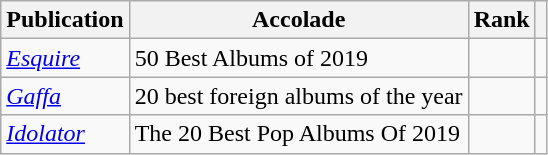<table class="sortable wikitable">
<tr>
<th>Publication</th>
<th>Accolade</th>
<th>Rank</th>
<th class="unsortable"></th>
</tr>
<tr>
<td><a href='#'><em>Esquire</em></a></td>
<td>50 Best Albums of 2019</td>
<td></td>
<td></td>
</tr>
<tr>
<td><a href='#'><em>Gaffa</em></a></td>
<td>20 best foreign albums of the year</td>
<td></td>
<td></td>
</tr>
<tr>
<td><a href='#'><em>Idolator</em></a></td>
<td>The 20 Best Pop Albums Of 2019</td>
<td></td>
<td></td>
</tr>
</table>
